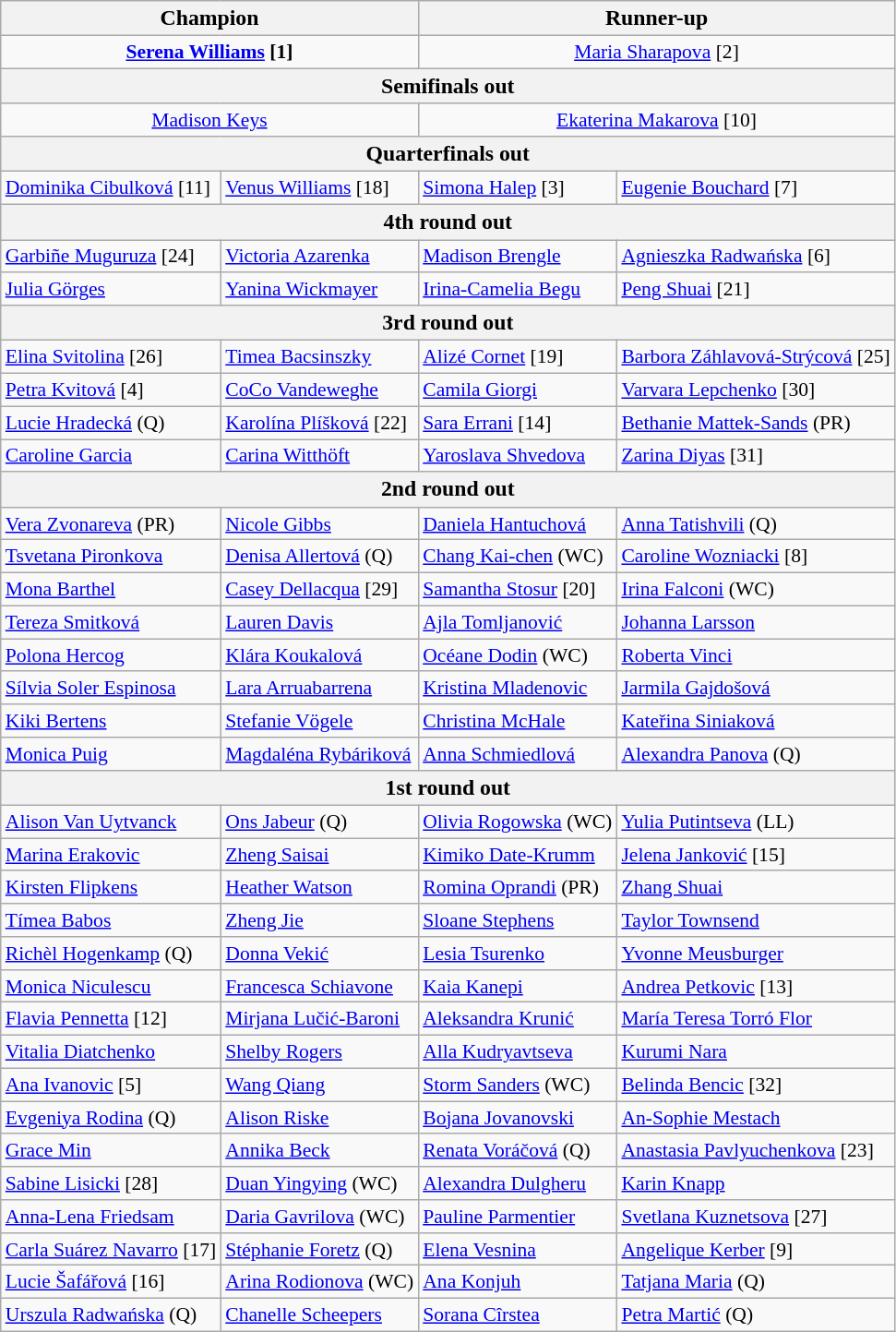<table class="wikitable collapsible collapsed" style="font-size:90%">
<tr style="font-size:110%">
<th colspan="2"><strong>Champion</strong></th>
<th colspan="2">Runner-up</th>
</tr>
<tr style="text-align:center;">
<td colspan="2"><strong> <a href='#'>Serena Williams</a> [1]</strong></td>
<td colspan="2"> <a href='#'>Maria Sharapova</a> [2]</td>
</tr>
<tr style="font-size:110%">
<th colspan="4">Semifinals out</th>
</tr>
<tr style="text-align:center;">
<td colspan="2"> <a href='#'>Madison Keys</a></td>
<td colspan="2"> <a href='#'>Ekaterina Makarova</a> [10]</td>
</tr>
<tr style="font-size:110%">
<th colspan="4">Quarterfinals out</th>
</tr>
<tr>
<td> <a href='#'>Dominika Cibulková</a> [11]</td>
<td> <a href='#'>Venus Williams</a> [18]</td>
<td> <a href='#'>Simona Halep</a> [3]</td>
<td> <a href='#'>Eugenie Bouchard</a> [7]</td>
</tr>
<tr style="font-size:110%">
<th colspan="4">4th round out</th>
</tr>
<tr>
<td> <a href='#'>Garbiñe Muguruza</a> [24]</td>
<td> <a href='#'>Victoria Azarenka</a></td>
<td> <a href='#'>Madison Brengle</a></td>
<td> <a href='#'>Agnieszka Radwańska</a> [6]</td>
</tr>
<tr>
<td> <a href='#'>Julia Görges</a></td>
<td> <a href='#'>Yanina Wickmayer</a></td>
<td> <a href='#'>Irina-Camelia Begu</a></td>
<td> <a href='#'>Peng Shuai</a> [21]</td>
</tr>
<tr style="font-size:110%">
<th colspan="4">3rd round out</th>
</tr>
<tr>
<td> <a href='#'>Elina Svitolina</a> [26]</td>
<td> <a href='#'>Timea Bacsinszky</a></td>
<td> <a href='#'>Alizé Cornet</a> [19]</td>
<td> <a href='#'>Barbora Záhlavová-Strýcová</a> [25]</td>
</tr>
<tr>
<td> <a href='#'>Petra Kvitová</a> [4]</td>
<td> <a href='#'>CoCo Vandeweghe</a></td>
<td> <a href='#'>Camila Giorgi</a></td>
<td> <a href='#'>Varvara Lepchenko</a> [30]</td>
</tr>
<tr>
<td> <a href='#'>Lucie Hradecká</a> (Q)</td>
<td> <a href='#'>Karolína Plíšková</a> [22]</td>
<td> <a href='#'>Sara Errani</a> [14]</td>
<td> <a href='#'>Bethanie Mattek-Sands</a> (PR)</td>
</tr>
<tr>
<td> <a href='#'>Caroline Garcia</a></td>
<td> <a href='#'>Carina Witthöft</a></td>
<td> <a href='#'>Yaroslava Shvedova</a></td>
<td> <a href='#'>Zarina Diyas</a> [31]</td>
</tr>
<tr style="font-size:110%">
<th colspan="4">2nd round out</th>
</tr>
<tr>
<td> <a href='#'>Vera Zvonareva</a> (PR)</td>
<td> <a href='#'>Nicole Gibbs</a></td>
<td> <a href='#'>Daniela Hantuchová</a></td>
<td> <a href='#'>Anna Tatishvili</a> (Q)</td>
</tr>
<tr>
<td> <a href='#'>Tsvetana Pironkova</a></td>
<td> <a href='#'>Denisa Allertová</a> (Q)</td>
<td> <a href='#'>Chang Kai-chen</a> (WC)</td>
<td> <a href='#'>Caroline Wozniacki</a> [8]</td>
</tr>
<tr>
<td> <a href='#'>Mona Barthel</a></td>
<td> <a href='#'>Casey Dellacqua</a> [29]</td>
<td> <a href='#'>Samantha Stosur</a> [20]</td>
<td> <a href='#'>Irina Falconi</a> (WC)</td>
</tr>
<tr>
<td> <a href='#'>Tereza Smitková</a></td>
<td> <a href='#'>Lauren Davis</a></td>
<td> <a href='#'>Ajla Tomljanović</a></td>
<td> <a href='#'>Johanna Larsson</a></td>
</tr>
<tr>
<td> <a href='#'>Polona Hercog</a></td>
<td> <a href='#'>Klára Koukalová</a></td>
<td> <a href='#'>Océane Dodin</a> (WC)</td>
<td> <a href='#'>Roberta Vinci</a></td>
</tr>
<tr>
<td> <a href='#'>Sílvia Soler Espinosa</a></td>
<td> <a href='#'>Lara Arruabarrena</a></td>
<td> <a href='#'>Kristina Mladenovic</a></td>
<td> <a href='#'>Jarmila Gajdošová</a></td>
</tr>
<tr>
<td> <a href='#'>Kiki Bertens</a></td>
<td> <a href='#'>Stefanie Vögele</a></td>
<td> <a href='#'>Christina McHale</a></td>
<td> <a href='#'>Kateřina Siniaková</a></td>
</tr>
<tr>
<td> <a href='#'>Monica Puig</a></td>
<td> <a href='#'>Magdaléna Rybáriková</a></td>
<td> <a href='#'>Anna Schmiedlová</a></td>
<td> <a href='#'>Alexandra Panova</a> (Q)</td>
</tr>
<tr style="font-size:110%">
<th colspan="4">1st round out</th>
</tr>
<tr>
<td> <a href='#'>Alison Van Uytvanck</a></td>
<td> <a href='#'>Ons Jabeur</a> (Q)</td>
<td> <a href='#'>Olivia Rogowska</a> (WC)</td>
<td> <a href='#'>Yulia Putintseva</a> (LL)</td>
</tr>
<tr>
<td> <a href='#'>Marina Erakovic</a></td>
<td> <a href='#'>Zheng Saisai</a></td>
<td> <a href='#'>Kimiko Date-Krumm</a></td>
<td> <a href='#'>Jelena Janković</a> [15]</td>
</tr>
<tr>
<td> <a href='#'>Kirsten Flipkens</a></td>
<td> <a href='#'>Heather Watson</a></td>
<td> <a href='#'>Romina Oprandi</a> (PR)</td>
<td> <a href='#'>Zhang Shuai</a></td>
</tr>
<tr>
<td> <a href='#'>Tímea Babos</a></td>
<td> <a href='#'>Zheng Jie</a></td>
<td> <a href='#'>Sloane Stephens</a></td>
<td> <a href='#'>Taylor Townsend</a></td>
</tr>
<tr>
<td> <a href='#'>Richèl Hogenkamp</a> (Q)</td>
<td> <a href='#'>Donna Vekić</a></td>
<td> <a href='#'>Lesia Tsurenko</a></td>
<td> <a href='#'>Yvonne Meusburger</a></td>
</tr>
<tr>
<td> <a href='#'>Monica Niculescu</a></td>
<td> <a href='#'>Francesca Schiavone</a></td>
<td> <a href='#'>Kaia Kanepi</a></td>
<td> <a href='#'>Andrea Petkovic</a> [13]</td>
</tr>
<tr>
<td> <a href='#'>Flavia Pennetta</a> [12]</td>
<td> <a href='#'>Mirjana Lučić-Baroni</a></td>
<td> <a href='#'>Aleksandra Krunić</a></td>
<td> <a href='#'>María Teresa Torró Flor</a></td>
</tr>
<tr>
<td> <a href='#'>Vitalia Diatchenko</a></td>
<td> <a href='#'>Shelby Rogers</a></td>
<td> <a href='#'>Alla Kudryavtseva</a></td>
<td> <a href='#'>Kurumi Nara</a></td>
</tr>
<tr>
<td> <a href='#'>Ana Ivanovic</a> [5]</td>
<td> <a href='#'>Wang Qiang</a></td>
<td> <a href='#'>Storm Sanders</a> (WC)</td>
<td> <a href='#'>Belinda Bencic</a> [32]</td>
</tr>
<tr>
<td> <a href='#'>Evgeniya Rodina</a> (Q)</td>
<td> <a href='#'>Alison Riske</a></td>
<td> <a href='#'>Bojana Jovanovski</a></td>
<td> <a href='#'>An-Sophie Mestach</a></td>
</tr>
<tr>
<td> <a href='#'>Grace Min</a></td>
<td> <a href='#'>Annika Beck</a></td>
<td> <a href='#'>Renata Voráčová</a> (Q)</td>
<td> <a href='#'>Anastasia Pavlyuchenkova</a> [23]</td>
</tr>
<tr>
<td> <a href='#'>Sabine Lisicki</a> [28]</td>
<td> <a href='#'>Duan Yingying</a> (WC)</td>
<td> <a href='#'>Alexandra Dulgheru</a></td>
<td> <a href='#'>Karin Knapp</a></td>
</tr>
<tr>
<td> <a href='#'>Anna-Lena Friedsam</a></td>
<td> <a href='#'>Daria Gavrilova</a> (WC)</td>
<td> <a href='#'>Pauline Parmentier</a></td>
<td> <a href='#'>Svetlana Kuznetsova</a> [27]</td>
</tr>
<tr>
<td> <a href='#'>Carla Suárez Navarro</a> [17]</td>
<td> <a href='#'>Stéphanie Foretz</a> (Q)</td>
<td> <a href='#'>Elena Vesnina</a></td>
<td> <a href='#'>Angelique Kerber</a> [9]</td>
</tr>
<tr>
<td> <a href='#'>Lucie Šafářová</a> [16]</td>
<td> <a href='#'>Arina Rodionova</a> (WC)</td>
<td> <a href='#'>Ana Konjuh</a></td>
<td> <a href='#'>Tatjana Maria</a> (Q)</td>
</tr>
<tr>
<td> <a href='#'>Urszula Radwańska</a> (Q)</td>
<td> <a href='#'>Chanelle Scheepers</a></td>
<td> <a href='#'>Sorana Cîrstea</a></td>
<td> <a href='#'>Petra Martić</a> (Q)</td>
</tr>
</table>
